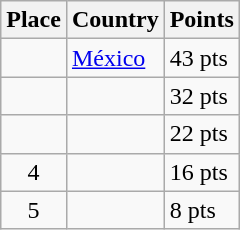<table class=wikitable>
<tr>
<th>Place</th>
<th>Country</th>
<th>Points</th>
</tr>
<tr>
<td align=center></td>
<td> <a href='#'>México</a></td>
<td>43 pts</td>
</tr>
<tr>
<td align=center></td>
<td></td>
<td>32 pts</td>
</tr>
<tr>
<td align=center></td>
<td></td>
<td>22 pts</td>
</tr>
<tr>
<td align=center>4</td>
<td></td>
<td>16 pts</td>
</tr>
<tr>
<td align=center>5</td>
<td></td>
<td>8 pts</td>
</tr>
</table>
